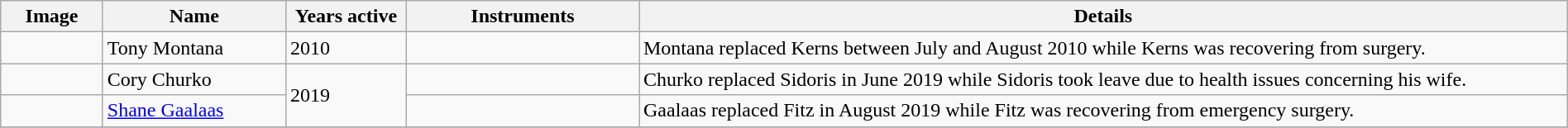<table class="wikitable" border="1" width=100%>
<tr>
<th width="75">Image</th>
<th width="140">Name</th>
<th width="90">Years active</th>
<th width="180">Instruments</th>
<th>Details</th>
</tr>
<tr>
<td></td>
<td>Tony Montana</td>
<td>2010</td>
<td></td>
<td>Montana replaced Kerns between July and August 2010 while Kerns was recovering from surgery.</td>
</tr>
<tr>
<td></td>
<td>Cory Churko</td>
<td Rowspan="2">2019</td>
<td></td>
<td>Churko replaced Sidoris in June 2019 while Sidoris took leave due to health issues concerning his wife.</td>
</tr>
<tr>
<td></td>
<td><a href='#'>Shane Gaalaas</a></td>
<td></td>
<td>Gaalaas replaced Fitz in August 2019 while Fitz was recovering from emergency surgery.</td>
</tr>
<tr>
</tr>
</table>
